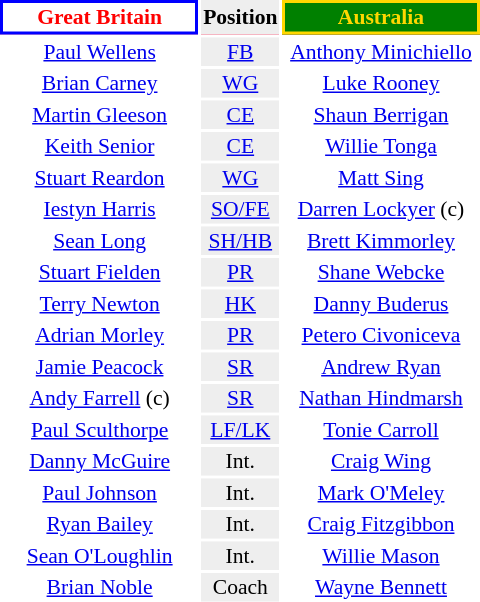<table align=right style="font-size:90%; margin-left:1em">
<tr bgcolor=#FF0033>
<th align="centre" width="126" style="border: 2px solid blue; background: white; color: red">Great Britain</th>
<th align="center" style="background: #eeeeee; color: black">Position</th>
<th align="centre" width="126" style="border: 2px solid gold; background: green; color: gold">Australia</th>
</tr>
<tr>
<td align="center"><a href='#'>Paul Wellens</a></td>
<td align="center" style="background: #eeeeee"><a href='#'>FB</a></td>
<td align="center"><a href='#'>Anthony Minichiello</a></td>
</tr>
<tr>
<td align="center"><a href='#'>Brian Carney</a></td>
<td align="center" style="background: #eeeeee"><a href='#'>WG</a></td>
<td align="center"><a href='#'>Luke Rooney</a></td>
</tr>
<tr>
<td align="center"><a href='#'>Martin Gleeson</a></td>
<td align="center" style="background: #eeeeee"><a href='#'>CE</a></td>
<td align="center"><a href='#'>Shaun Berrigan</a></td>
</tr>
<tr>
<td align="center"><a href='#'>Keith Senior</a></td>
<td align="center" style="background: #eeeeee"><a href='#'>CE</a></td>
<td align="center"><a href='#'>Willie Tonga</a></td>
</tr>
<tr>
<td align="center"><a href='#'>Stuart Reardon</a></td>
<td align="center" style="background: #eeeeee"><a href='#'>WG</a></td>
<td align="center"><a href='#'>Matt Sing</a></td>
</tr>
<tr>
<td align="center"><a href='#'>Iestyn Harris</a></td>
<td align="center" style="background: #eeeeee"><a href='#'>SO/FE</a></td>
<td align="center"><a href='#'>Darren Lockyer</a> (c)</td>
</tr>
<tr>
<td align="center"><a href='#'>Sean Long</a></td>
<td align="center" style="background: #eeeeee"><a href='#'>SH/HB</a></td>
<td align="center"><a href='#'>Brett Kimmorley</a></td>
</tr>
<tr>
<td align="center"><a href='#'>Stuart Fielden</a></td>
<td align="center" style="background: #eeeeee"><a href='#'>PR</a></td>
<td align="center"><a href='#'>Shane Webcke</a></td>
</tr>
<tr>
<td align="center"><a href='#'>Terry Newton</a></td>
<td align="center" style="background: #eeeeee"><a href='#'>HK</a></td>
<td align="center"><a href='#'>Danny Buderus</a></td>
</tr>
<tr>
<td align="center"><a href='#'>Adrian Morley</a></td>
<td align="center" style="background: #eeeeee"><a href='#'>PR</a></td>
<td align="center"><a href='#'>Petero Civoniceva</a></td>
</tr>
<tr>
<td align="center"><a href='#'>Jamie Peacock</a></td>
<td align="center" style="background: #eeeeee"><a href='#'>SR</a></td>
<td align="center"><a href='#'>Andrew Ryan</a></td>
</tr>
<tr>
<td align="center"><a href='#'>Andy Farrell</a> (c)</td>
<td align="center" style="background: #eeeeee"><a href='#'>SR</a></td>
<td align="center"><a href='#'>Nathan Hindmarsh</a></td>
</tr>
<tr>
<td align="center"><a href='#'>Paul Sculthorpe</a></td>
<td align="center" style="background: #eeeeee"><a href='#'>LF/LK</a></td>
<td align="center"><a href='#'>Tonie Carroll</a></td>
</tr>
<tr>
<td align="center"><a href='#'>Danny McGuire</a></td>
<td align="center" style="background: #eeeeee">Int.</td>
<td align="center"><a href='#'>Craig Wing</a></td>
</tr>
<tr>
<td align="center"><a href='#'>Paul Johnson</a></td>
<td align="center" style="background: #eeeeee">Int.</td>
<td align="center"><a href='#'>Mark O'Meley</a></td>
</tr>
<tr>
<td align="center"><a href='#'>Ryan Bailey</a></td>
<td align="center" style="background: #eeeeee">Int.</td>
<td align="center"><a href='#'>Craig Fitzgibbon</a></td>
</tr>
<tr>
<td align="center"><a href='#'>Sean O'Loughlin</a></td>
<td align="center" style="background: #eeeeee">Int.</td>
<td align="center"><a href='#'>Willie Mason</a></td>
</tr>
<tr>
<td align="center"><a href='#'>Brian Noble</a></td>
<td align="center" style="background: #eeeeee">Coach</td>
<td align="center"><a href='#'>Wayne Bennett</a></td>
</tr>
</table>
